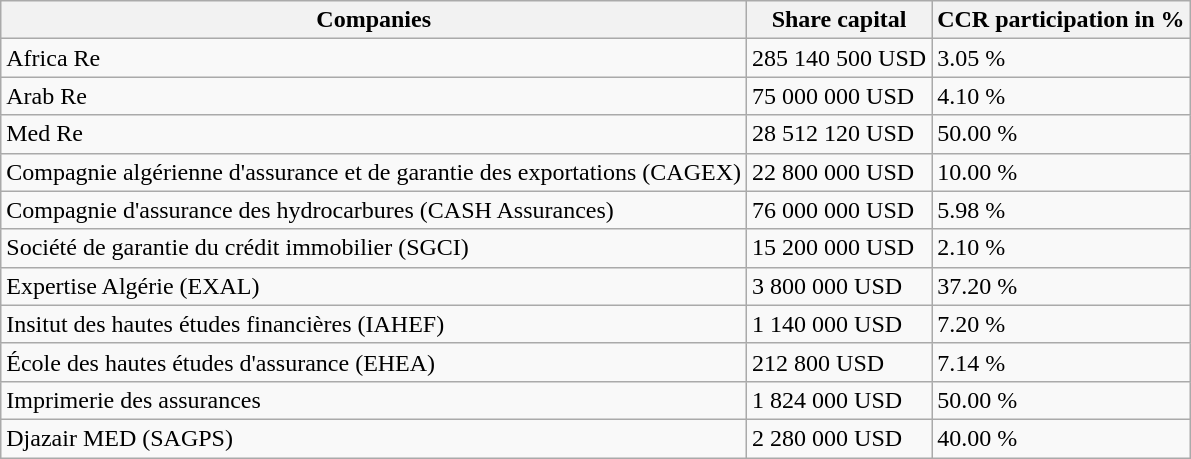<table class="wikitable">
<tr>
<th>Companies</th>
<th>Share capital</th>
<th>CCR participation in %</th>
</tr>
<tr>
<td>Africa Re</td>
<td>285 140 500 USD</td>
<td>3.05 %</td>
</tr>
<tr>
<td>Arab Re</td>
<td>75 000 000 USD</td>
<td>4.10 %</td>
</tr>
<tr>
<td>Med Re</td>
<td>28 512 120 USD</td>
<td>50.00 %</td>
</tr>
<tr>
<td>Compagnie algérienne d'assurance et de garantie des exportations (CAGEX)</td>
<td>22 800 000 USD</td>
<td>10.00 %</td>
</tr>
<tr>
<td>Compagnie d'assurance des hydrocarbures (CASH Assurances)</td>
<td>76 000 000 USD</td>
<td>5.98 %</td>
</tr>
<tr>
<td>Société de garantie du crédit immobilier (SGCI)</td>
<td>15 200 000 USD</td>
<td>2.10 %</td>
</tr>
<tr>
<td>Expertise Algérie (EXAL)</td>
<td>3 800 000 USD</td>
<td>37.20 %</td>
</tr>
<tr>
<td>Insitut des hautes études financières (IAHEF)</td>
<td>1 140 000 USD</td>
<td>7.20 %</td>
</tr>
<tr>
<td>École des hautes études d'assurance (EHEA)</td>
<td>212 800 USD</td>
<td>7.14 %</td>
</tr>
<tr>
<td>Imprimerie des assurances</td>
<td>1 824 000 USD</td>
<td>50.00 %</td>
</tr>
<tr>
<td>Djazair MED (SAGPS)</td>
<td>2 280 000 USD</td>
<td>40.00 %</td>
</tr>
</table>
